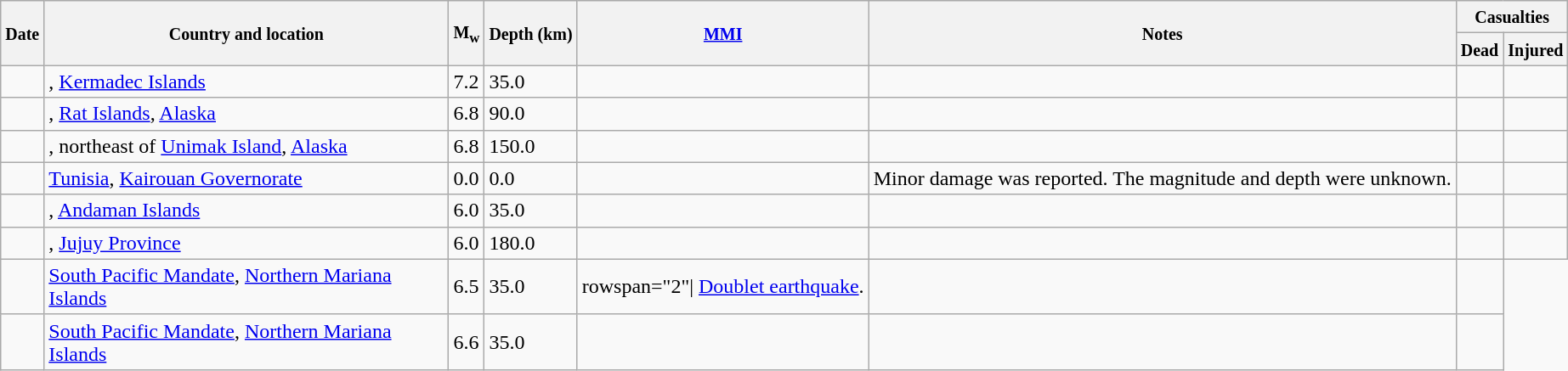<table class="wikitable sortable sort-under" style="border:1px black; margin-left:1em;">
<tr>
<th rowspan="2"><small>Date</small></th>
<th rowspan="2" style="width: 310px"><small>Country and location</small></th>
<th rowspan="2"><small>M<sub>w</sub></small></th>
<th rowspan="2"><small>Depth (km)</small></th>
<th rowspan="2"><small><a href='#'>MMI</a></small></th>
<th rowspan="2" class="unsortable"><small>Notes</small></th>
<th colspan="2"><small>Casualties</small></th>
</tr>
<tr>
<th><small>Dead</small></th>
<th><small>Injured</small></th>
</tr>
<tr>
<td></td>
<td>, <a href='#'>Kermadec Islands</a></td>
<td>7.2</td>
<td>35.0</td>
<td></td>
<td></td>
<td></td>
<td></td>
</tr>
<tr>
<td></td>
<td>, <a href='#'>Rat Islands</a>, <a href='#'>Alaska</a></td>
<td>6.8</td>
<td>90.0</td>
<td></td>
<td></td>
<td></td>
<td></td>
</tr>
<tr>
<td></td>
<td>, northeast of <a href='#'>Unimak Island</a>, <a href='#'>Alaska</a></td>
<td>6.8</td>
<td>150.0</td>
<td></td>
<td></td>
<td></td>
<td></td>
</tr>
<tr>
<td></td>
<td> <a href='#'>Tunisia</a>, <a href='#'>Kairouan Governorate</a></td>
<td>0.0</td>
<td>0.0</td>
<td></td>
<td>Minor damage was reported. The magnitude and depth were unknown.</td>
<td></td>
<td></td>
</tr>
<tr>
<td></td>
<td>, <a href='#'>Andaman Islands</a></td>
<td>6.0</td>
<td>35.0</td>
<td></td>
<td></td>
<td></td>
<td></td>
</tr>
<tr>
<td></td>
<td>, <a href='#'>Jujuy Province</a></td>
<td>6.0</td>
<td>180.0</td>
<td></td>
<td></td>
<td></td>
<td></td>
</tr>
<tr>
<td></td>
<td> <a href='#'>South Pacific Mandate</a>, <a href='#'>Northern Mariana Islands</a></td>
<td>6.5</td>
<td>35.0</td>
<td>rowspan="2"| <a href='#'>Doublet earthquake</a>.</td>
<td></td>
<td></td>
</tr>
<tr>
<td></td>
<td> <a href='#'>South Pacific Mandate</a>, <a href='#'>Northern Mariana Islands</a></td>
<td>6.6</td>
<td>35.0</td>
<td></td>
<td></td>
<td></td>
</tr>
</table>
